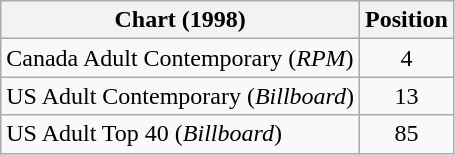<table class="wikitable sortable">
<tr>
<th>Chart (1998)</th>
<th>Position</th>
</tr>
<tr>
<td>Canada Adult Contemporary (<em>RPM</em>)</td>
<td align="center">4</td>
</tr>
<tr>
<td>US Adult Contemporary (<em>Billboard</em>)</td>
<td align="center">13</td>
</tr>
<tr>
<td>US Adult Top 40 (<em>Billboard</em>)</td>
<td align="center">85</td>
</tr>
</table>
